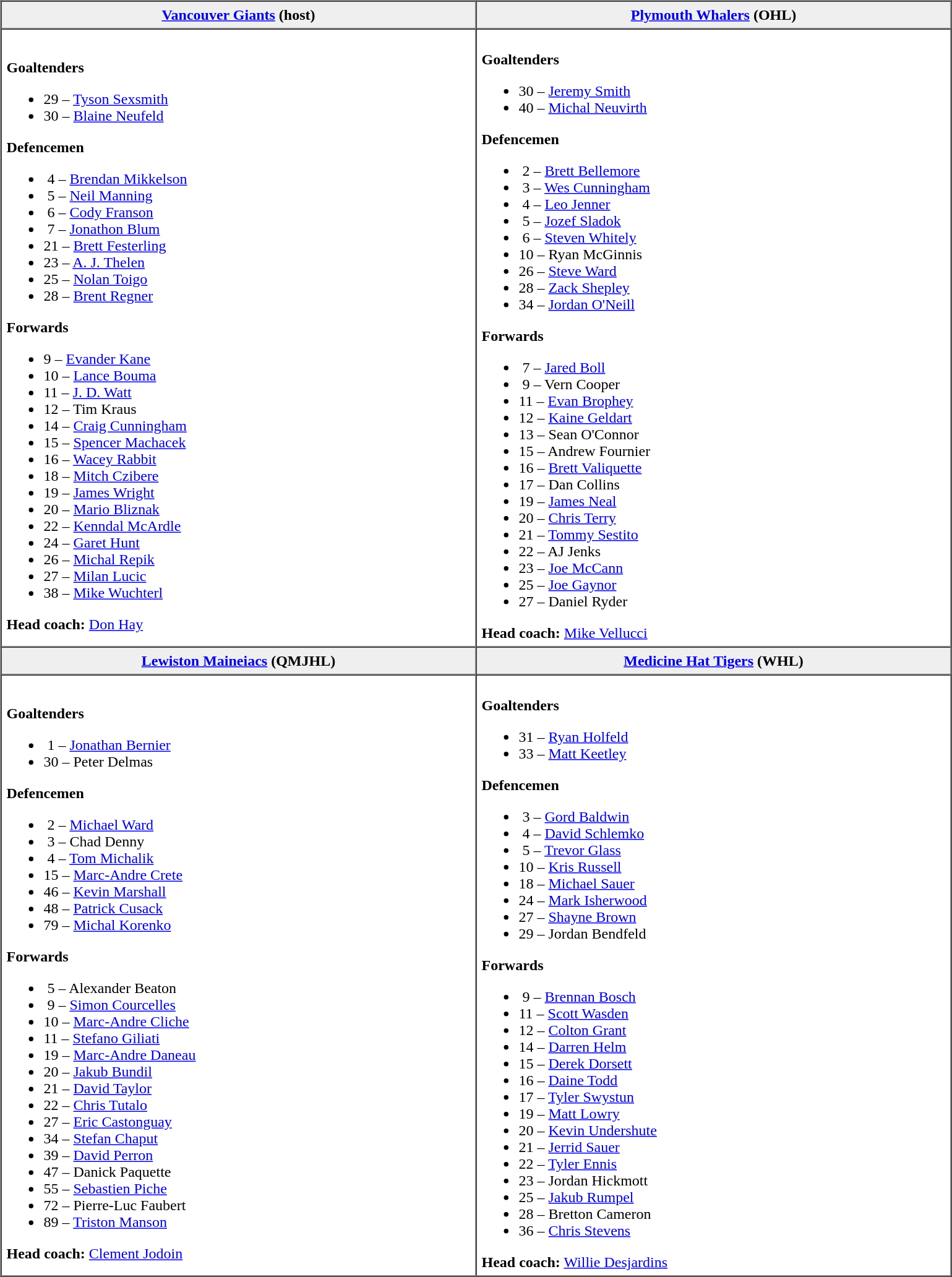<table border=1 cellpadding=5 cellspacing=0>
<tr>
<th bgcolor="#efefef" width="500"><a href='#'>Vancouver Giants</a> (host)</th>
<th bgcolor="#efefef" width="500"><a href='#'>Plymouth Whalers</a> (OHL)</th>
</tr>
<tr>
<td align=left><br><strong>Goaltenders</strong><ul><li>29 – <a href='#'>Tyson Sexsmith</a></li><li>30 – <a href='#'>Blaine Neufeld</a></li></ul><strong>Defencemen</strong><ul><li> 4 – <a href='#'>Brendan Mikkelson</a></li><li> 5 – <a href='#'>Neil Manning</a></li><li> 6 – <a href='#'>Cody Franson</a></li><li> 7 – <a href='#'>Jonathon Blum</a></li><li>21 – <a href='#'>Brett Festerling</a></li><li>23 – <a href='#'>A. J. Thelen</a></li><li>25 – <a href='#'>Nolan Toigo</a></li><li>28 – <a href='#'>Brent Regner</a></li></ul><strong>Forwards</strong><ul><li>9 – <a href='#'>Evander Kane</a></li><li>10 – <a href='#'>Lance Bouma</a></li><li>11 – <a href='#'>J. D. Watt</a></li><li>12 – Tim Kraus</li><li>14 – <a href='#'>Craig Cunningham</a></li><li>15 – <a href='#'>Spencer Machacek</a></li><li>16 – <a href='#'>Wacey Rabbit</a></li><li>18 – <a href='#'>Mitch Czibere</a></li><li>19 – <a href='#'>James Wright</a></li><li>20 – <a href='#'>Mario Bliznak</a></li><li>22 – <a href='#'>Kenndal McArdle</a></li><li>24 – <a href='#'>Garet Hunt</a></li><li>26 – <a href='#'>Michal Repik</a></li><li>27 – <a href='#'>Milan Lucic</a></li><li>38 – <a href='#'>Mike Wuchterl</a></li></ul><strong>Head coach:</strong> <a href='#'>Don Hay</a></td>
<td align=left><br><strong>Goaltenders</strong><ul><li>30 – <a href='#'>Jeremy Smith</a></li><li>40 – <a href='#'>Michal Neuvirth</a></li></ul><strong>Defencemen</strong><ul><li> 2 – <a href='#'>Brett Bellemore</a></li><li> 3 – <a href='#'>Wes Cunningham</a></li><li> 4 – <a href='#'>Leo Jenner</a></li><li> 5 – <a href='#'>Jozef Sladok</a></li><li> 6 – <a href='#'>Steven Whitely</a></li><li>10 – Ryan McGinnis</li><li>26 – <a href='#'>Steve Ward</a></li><li>28 – <a href='#'>Zack Shepley</a></li><li>34 – <a href='#'>Jordan O'Neill</a></li></ul><strong>Forwards</strong><ul><li> 7 – <a href='#'>Jared Boll</a></li><li> 9 – Vern Cooper</li><li>11 – <a href='#'>Evan Brophey</a></li><li>12 – <a href='#'>Kaine Geldart</a></li><li>13 – Sean O'Connor</li><li>15 – Andrew Fournier</li><li>16 – <a href='#'>Brett Valiquette</a></li><li>17 – Dan Collins</li><li>19 – <a href='#'>James Neal</a></li><li>20 – <a href='#'>Chris Terry</a></li><li>21 – <a href='#'>Tommy Sestito</a></li><li>22 – AJ Jenks</li><li>23 – <a href='#'>Joe McCann</a></li><li>25 – <a href='#'>Joe Gaynor</a></li><li>27 – Daniel Ryder</li></ul><strong>Head coach:</strong> <a href='#'>Mike Vellucci</a></td>
</tr>
<tr>
<th bgcolor="#efefef" width="500"><a href='#'>Lewiston Maineiacs</a> (QMJHL)</th>
<th bgcolor="#efefef" width="500"><a href='#'>Medicine Hat Tigers</a> (WHL)</th>
</tr>
<tr>
<td align=left><br><strong>Goaltenders</strong><ul><li> 1 – <a href='#'>Jonathan Bernier</a></li><li>30 – Peter Delmas</li></ul><strong>Defencemen</strong><ul><li> 2 – <a href='#'>Michael Ward</a></li><li> 3 – Chad Denny</li><li> 4 – <a href='#'>Tom Michalik</a></li><li>15 – <a href='#'>Marc-Andre Crete</a></li><li>46 – <a href='#'>Kevin Marshall</a></li><li>48 – <a href='#'>Patrick Cusack</a></li><li>79 – <a href='#'>Michal Korenko</a></li></ul><strong>Forwards</strong><ul><li> 5 – Alexander Beaton</li><li> 9 – <a href='#'>Simon Courcelles</a></li><li>10 – <a href='#'>Marc-Andre Cliche</a></li><li>11 – <a href='#'>Stefano Giliati</a></li><li>19 – <a href='#'>Marc-Andre Daneau</a></li><li>20 – <a href='#'>Jakub Bundil</a></li><li>21 – <a href='#'>David Taylor</a></li><li>22 – <a href='#'>Chris Tutalo</a></li><li>27 – <a href='#'>Eric Castonguay</a></li><li>34 – <a href='#'>Stefan Chaput</a></li><li>39 – <a href='#'>David Perron</a></li><li>47 – Danick Paquette</li><li>55 – <a href='#'>Sebastien Piche</a></li><li>72 – Pierre-Luc Faubert</li><li>89 – <a href='#'>Triston Manson</a></li></ul><strong>Head coach:</strong> <a href='#'>Clement Jodoin</a></td>
<td align=left><br><strong>Goaltenders</strong><ul><li>31 – <a href='#'>Ryan Holfeld</a></li><li>33 – <a href='#'>Matt Keetley</a></li></ul><strong>Defencemen</strong><ul><li> 3 – <a href='#'>Gord Baldwin</a></li><li> 4 – <a href='#'>David Schlemko</a></li><li> 5 – <a href='#'>Trevor Glass</a></li><li>10 – <a href='#'>Kris Russell</a></li><li>18 – <a href='#'>Michael Sauer</a></li><li>24 – <a href='#'>Mark Isherwood</a></li><li>27 – <a href='#'>Shayne Brown</a></li><li>29 – Jordan Bendfeld</li></ul><strong>Forwards</strong><ul><li> 9 – <a href='#'>Brennan Bosch</a></li><li>11 – <a href='#'>Scott Wasden</a></li><li>12 – <a href='#'>Colton Grant</a></li><li>14 – <a href='#'>Darren Helm</a></li><li>15 – <a href='#'>Derek Dorsett</a></li><li>16 – <a href='#'>Daine Todd</a></li><li>17 – <a href='#'>Tyler Swystun</a></li><li>19 – <a href='#'>Matt Lowry</a></li><li>20 – <a href='#'>Kevin Undershute</a></li><li>21 – <a href='#'>Jerrid Sauer</a></li><li>22 – <a href='#'>Tyler Ennis</a></li><li>23 – Jordan Hickmott</li><li>25 – <a href='#'>Jakub Rumpel</a></li><li>28 – Bretton Cameron</li><li>36 – <a href='#'>Chris Stevens</a></li></ul><strong>Head coach:</strong> <a href='#'>Willie Desjardins</a></td>
</tr>
</table>
